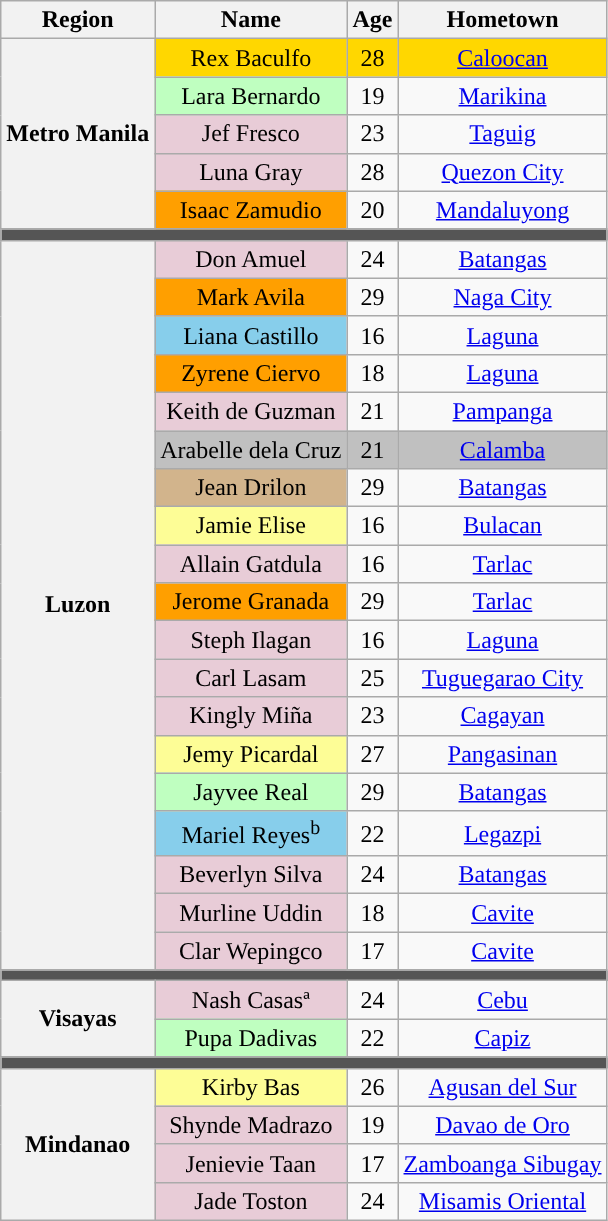<table class="wikitable plainrowheaders" style="text-align:center;">
<tr>
<th>Region</th>
<th>Name</th>
<th>Age</th>
<th>Hometown</th>
</tr>
<tr>
<th rowspan="5">Metro Manila</th>
<td style="background:gold;">Rex Baculfo</td>
<td style="background:gold;">28</td>
<td style="background:gold;"><a href='#'>Caloocan</a></td>
</tr>
<tr>
<td style="background:#BFFFC0;">Lara Bernardo</td>
<td>19</td>
<td><a href='#'>Marikina</a></td>
</tr>
<tr>
<td style="background:#E8CCD7;">Jef Fresco</td>
<td>23</td>
<td><a href='#'>Taguig</a></td>
</tr>
<tr>
<td style="background:#E8CCD7;">Luna Gray</td>
<td>28</td>
<td><a href='#'>Quezon City</a></td>
</tr>
<tr>
<td style="background:#FF9F00;">Isaac Zamudio</td>
<td>20</td>
<td><a href='#'>Mandaluyong</a></td>
</tr>
<tr>
<td colspan="4" style="background:#555;"></td>
</tr>
<tr>
<th rowspan="19"><strong>Luzon</strong></th>
<td style="background:#E8CCD7;">Don Amuel</td>
<td>24</td>
<td><a href='#'>Batangas</a></td>
</tr>
<tr>
<td style="background:#FF9F00;">Mark Avila</td>
<td>29</td>
<td><a href='#'>Naga City</a></td>
</tr>
<tr>
<td style="background:skyblue;">Liana Castillo</td>
<td>16</td>
<td><a href='#'>Laguna</a></td>
</tr>
<tr>
<td style="background:#FF9F00;">Zyrene Ciervo</td>
<td>18</td>
<td><a href='#'>Laguna</a></td>
</tr>
<tr>
<td style="background:#E8CCD7;">Keith de Guzman</td>
<td>21</td>
<td><a href='#'>Pampanga</a></td>
</tr>
<tr>
<td style="background:silver;">Arabelle dela Cruz</td>
<td style="background:silver;">21</td>
<td style="background:silver;"><a href='#'>Calamba</a></td>
</tr>
<tr>
<td style="background:tan;">Jean Drilon</td>
<td>29</td>
<td><a href='#'>Batangas</a></td>
</tr>
<tr>
<td style="background:#FDFD96;">Jamie Elise</td>
<td>16</td>
<td><a href='#'>Bulacan</a></td>
</tr>
<tr>
<td style="background:#E8CCD7;">Allain Gatdula</td>
<td>16</td>
<td><a href='#'>Tarlac</a></td>
</tr>
<tr>
<td style="background:#FF9F00;">Jerome Granada</td>
<td>29</td>
<td><a href='#'>Tarlac</a></td>
</tr>
<tr>
<td style="background:#E8CCD7;">Steph Ilagan</td>
<td>16</td>
<td><a href='#'>Laguna</a></td>
</tr>
<tr>
<td style="background:#E8CCD7;">Carl Lasam</td>
<td>25</td>
<td><a href='#'>Tuguegarao City</a></td>
</tr>
<tr>
<td style="background:#E8CCD7;">Kingly Miña</td>
<td>23</td>
<td><a href='#'>Cagayan</a></td>
</tr>
<tr>
<td style="background:#FDFD96;">Jemy Picardal</td>
<td>27</td>
<td><a href='#'>Pangasinan</a></td>
</tr>
<tr>
<td style="background:#BFFFC0;">Jayvee Real</td>
<td>29</td>
<td><a href='#'>Batangas</a></td>
</tr>
<tr>
<td style="background:skyblue;">Mariel Reyes<sup>b</sup></td>
<td>22</td>
<td><a href='#'>Legazpi</a></td>
</tr>
<tr>
<td style="background:#E8CCD7;">Beverlyn Silva</td>
<td>24</td>
<td><a href='#'>Batangas</a></td>
</tr>
<tr>
<td style="background:#E8CCD7;">Murline Uddin</td>
<td>18</td>
<td><a href='#'>Cavite</a></td>
</tr>
<tr>
<td style="background:#E8CCD7;">Clar Wepingco</td>
<td>17</td>
<td><a href='#'>Cavite</a></td>
</tr>
<tr>
<td colspan="4" style="background:#555;"></td>
</tr>
<tr>
<th rowspan="2"><strong>Visayas</strong></th>
<td style="background:#E8CCD7;">Nash Casasª</td>
<td>24</td>
<td><a href='#'>Cebu</a></td>
</tr>
<tr>
<td style="background:#BFFFC0;">Pupa Dadivas</td>
<td>22</td>
<td><a href='#'>Capiz</a></td>
</tr>
<tr>
<td colspan="4" style="background:#555;"></td>
</tr>
<tr>
<th rowspan="4">Mindanao</th>
<td style="background:#FDFD96;">Kirby Bas</td>
<td>26</td>
<td><a href='#'>Agusan del Sur</a></td>
</tr>
<tr>
<td style="background:#E8CCD7;">Shynde Madrazo</td>
<td>19</td>
<td><a href='#'>Davao de Oro</a></td>
</tr>
<tr>
<td style="background:#E8CCD7;">Jenievie Taan</td>
<td>17</td>
<td><a href='#'>Zamboanga Sibugay</a></td>
</tr>
<tr>
<td style="background:#E8CCD7;">Jade Toston</td>
<td>24</td>
<td><a href='#'>Misamis Oriental</a></td>
</tr>
</table>
